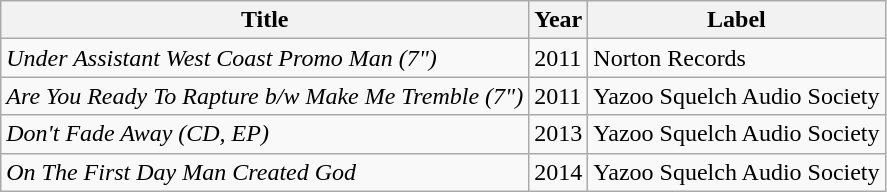<table class="wikitable">
<tr>
<th>Title</th>
<th>Year</th>
<th>Label</th>
</tr>
<tr>
<td><em>Under Assistant West Coast Promo Man (7")</em></td>
<td>2011</td>
<td>Norton Records</td>
</tr>
<tr>
<td><em>Are You Ready To Rapture b/w Make Me Tremble (7")</em></td>
<td>2011</td>
<td>Yazoo Squelch Audio Society</td>
</tr>
<tr>
<td><em>Don't Fade Away (CD, EP)</em></td>
<td>2013</td>
<td>Yazoo Squelch Audio Society</td>
</tr>
<tr>
<td><em>On The First Day Man Created God </em></td>
<td>2014</td>
<td>Yazoo Squelch Audio Society</td>
</tr>
</table>
